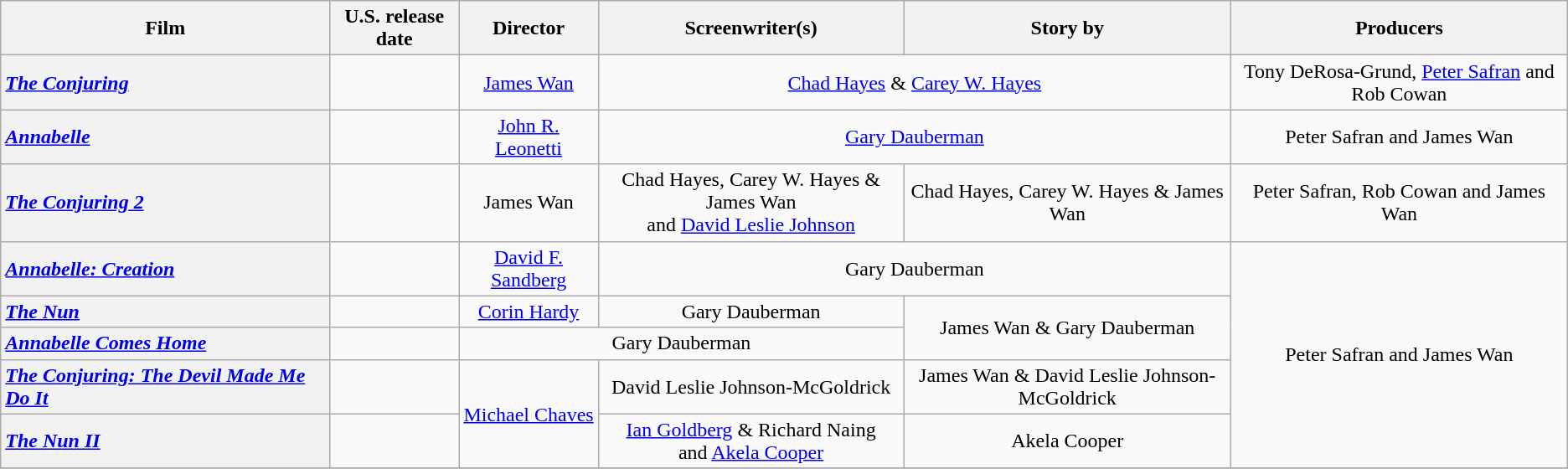<table class="wikitable plainrowheaders" style="text-align:center;">
<tr>
<th style="width:21%;">Film</th>
<th>U.S. release date</th>
<th>Director</th>
<th>Screenwriter(s)</th>
<th>Story by</th>
<th>Producers</th>
</tr>
<tr>
<th scope="row" style="text-align:left"><em><a href='#'>The Conjuring</a></em></th>
<td style="text-align:left"></td>
<td><a href='#'>James Wan</a></td>
<td colspan="2"><a href='#'>Chad Hayes</a> & <a href='#'>Carey W. Hayes</a></td>
<td>Tony DeRosa-Grund, <a href='#'>Peter Safran</a> and Rob Cowan</td>
</tr>
<tr>
<th scope="row" style="text-align:left"><em><a href='#'>Annabelle</a></em></th>
<td style="text-align:left"></td>
<td><a href='#'>John R. Leonetti</a></td>
<td colspan="2"><a href='#'>Gary Dauberman</a></td>
<td>Peter Safran and James Wan</td>
</tr>
<tr>
<th scope="row" style="text-align:left"><em><a href='#'>The Conjuring 2</a></em></th>
<td style="text-align:left"></td>
<td>James Wan</td>
<td>Chad Hayes, Carey W. Hayes & James Wan <br>and <a href='#'>David Leslie Johnson</a></td>
<td>Chad Hayes, Carey W. Hayes & James Wan</td>
<td>Peter Safran, Rob Cowan and James Wan</td>
</tr>
<tr>
<th scope="row" style="text-align:left"><em><a href='#'>Annabelle: Creation</a></em></th>
<td style="text-align:left"></td>
<td><a href='#'>David F. Sandberg</a></td>
<td colspan="2">Gary Dauberman</td>
<td rowspan="5">Peter Safran and James Wan</td>
</tr>
<tr>
<th scope="row" style="text-align:left"><em><a href='#'>The Nun</a></em></th>
<td style="text-align:left"></td>
<td><a href='#'>Corin Hardy</a></td>
<td>Gary Dauberman</td>
<td rowspan="2">James Wan & Gary Dauberman</td>
</tr>
<tr>
<th scope="row" style="text-align:left"><em><a href='#'>Annabelle Comes Home</a></em></th>
<td style="text-align:left"></td>
<td colspan="2">Gary Dauberman</td>
</tr>
<tr>
<th scope="row" style="text-align:left"><em><a href='#'>The Conjuring: The Devil Made Me Do It</a></em></th>
<td style="text-align:left"></td>
<td rowspan="2"><a href='#'>Michael Chaves</a></td>
<td>David Leslie Johnson-McGoldrick</td>
<td>James Wan & David Leslie Johnson-McGoldrick</td>
</tr>
<tr>
<th scope="row" style="text-align:left"><em><a href='#'>The Nun II</a></em></th>
<td style="text-align:left"></td>
<td><a href='#'>Ian Goldberg</a> & Richard Naing <br>and <a href='#'>Akela Cooper</a></td>
<td>Akela Cooper</td>
</tr>
<tr>
</tr>
</table>
